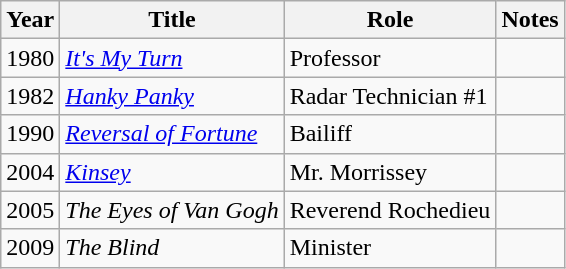<table class="wikitable sortable">
<tr>
<th>Year</th>
<th>Title</th>
<th>Role</th>
<th>Notes</th>
</tr>
<tr>
<td>1980</td>
<td><a href='#'><em>It's My Turn</em></a></td>
<td>Professor</td>
<td></td>
</tr>
<tr>
<td>1982</td>
<td><a href='#'><em>Hanky Panky</em></a></td>
<td>Radar Technician #1</td>
<td></td>
</tr>
<tr>
<td>1990</td>
<td><em><a href='#'>Reversal of Fortune</a></em></td>
<td>Bailiff</td>
<td></td>
</tr>
<tr>
<td>2004</td>
<td><a href='#'><em>Kinsey</em></a></td>
<td>Mr. Morrissey</td>
<td></td>
</tr>
<tr>
<td>2005</td>
<td><em>The Eyes of Van Gogh</em></td>
<td>Reverend Rochedieu</td>
<td></td>
</tr>
<tr>
<td>2009</td>
<td><em>The Blind</em></td>
<td>Minister</td>
<td></td>
</tr>
</table>
